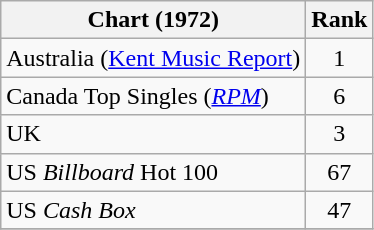<table class="wikitable sortable">
<tr>
<th>Chart (1972)</th>
<th style="text-align:center;">Rank</th>
</tr>
<tr>
<td>Australia (<a href='#'>Kent Music Report</a>)</td>
<td style="text-align:center;">1</td>
</tr>
<tr>
<td>Canada Top Singles (<em><a href='#'>RPM</a></em>)</td>
<td style="text-align:center;">6</td>
</tr>
<tr>
<td>UK</td>
<td style="text-align:center;">3</td>
</tr>
<tr>
<td>US <em>Billboard</em> Hot 100</td>
<td style="text-align:center;">67</td>
</tr>
<tr>
<td>US <em>Cash Box</em></td>
<td style="text-align:center;">47</td>
</tr>
<tr>
</tr>
</table>
